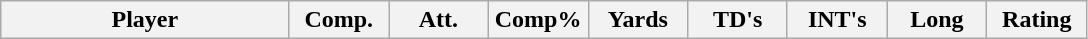<table class="wikitable sortable">
<tr>
<th bgcolor="#DDDDFF" width="26%">Player</th>
<th bgcolor="#DDDDFF" width="9%">Comp.</th>
<th bgcolor="#DDDDFF" width="9%">Att.</th>
<th bgcolor="#DDDDFF" width="9%">Comp%</th>
<th bgcolor="#DDDDFF" width="9%">Yards</th>
<th bgcolor="#DDDDFF" width="9%">TD's</th>
<th bgcolor="#DDDDFF" width="9%">INT's</th>
<th bgcolor="#DDDDFF" width="9%">Long</th>
<th bgcolor="#DDDDFF" width="9%">Rating</th>
</tr>
</table>
